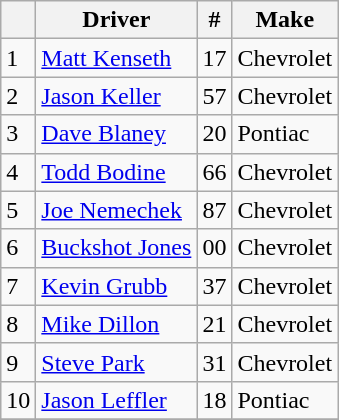<table class="wikitable sortable">
<tr>
<th></th>
<th>Driver</th>
<th>#</th>
<th>Make</th>
</tr>
<tr>
<td>1</td>
<td><a href='#'>Matt Kenseth</a></td>
<td>17</td>
<td>Chevrolet</td>
</tr>
<tr>
<td>2</td>
<td><a href='#'>Jason Keller</a></td>
<td>57</td>
<td>Chevrolet</td>
</tr>
<tr>
<td>3</td>
<td><a href='#'>Dave Blaney</a></td>
<td>20</td>
<td>Pontiac</td>
</tr>
<tr>
<td>4</td>
<td><a href='#'>Todd Bodine</a></td>
<td>66</td>
<td>Chevrolet</td>
</tr>
<tr>
<td>5</td>
<td><a href='#'>Joe Nemechek</a></td>
<td>87</td>
<td>Chevrolet</td>
</tr>
<tr>
<td>6</td>
<td><a href='#'>Buckshot Jones</a></td>
<td>00</td>
<td>Chevrolet</td>
</tr>
<tr>
<td>7</td>
<td><a href='#'>Kevin Grubb</a></td>
<td>37</td>
<td>Chevrolet</td>
</tr>
<tr>
<td>8</td>
<td><a href='#'>Mike Dillon</a></td>
<td>21</td>
<td>Chevrolet</td>
</tr>
<tr>
<td>9</td>
<td><a href='#'>Steve Park</a></td>
<td>31</td>
<td>Chevrolet</td>
</tr>
<tr>
<td>10</td>
<td><a href='#'>Jason Leffler</a></td>
<td>18</td>
<td>Pontiac</td>
</tr>
<tr>
</tr>
</table>
